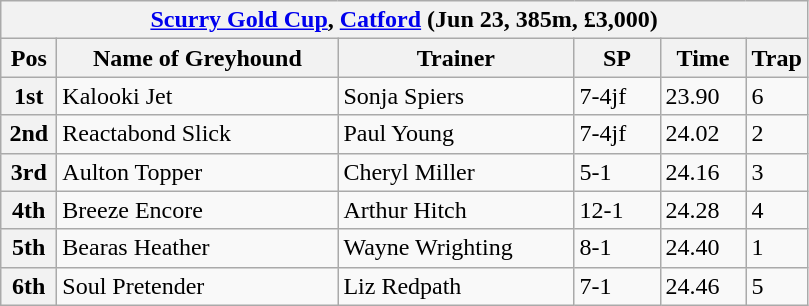<table class="wikitable">
<tr>
<th colspan="6"><a href='#'>Scurry Gold Cup</a>, <a href='#'>Catford</a> (Jun 23, 385m, £3,000)</th>
</tr>
<tr>
<th width=30>Pos</th>
<th width=180>Name of Greyhound</th>
<th width=150>Trainer</th>
<th width=50>SP</th>
<th width=50>Time</th>
<th width=30>Trap</th>
</tr>
<tr>
<th>1st</th>
<td>Kalooki Jet</td>
<td>Sonja Spiers</td>
<td>7-4jf</td>
<td>23.90</td>
<td>6</td>
</tr>
<tr>
<th>2nd</th>
<td>Reactabond Slick</td>
<td>Paul Young</td>
<td>7-4jf</td>
<td>24.02</td>
<td>2</td>
</tr>
<tr>
<th>3rd</th>
<td>Aulton Topper</td>
<td>Cheryl Miller</td>
<td>5-1</td>
<td>24.16</td>
<td>3</td>
</tr>
<tr>
<th>4th</th>
<td>Breeze Encore</td>
<td>Arthur Hitch</td>
<td>12-1</td>
<td>24.28</td>
<td>4</td>
</tr>
<tr>
<th>5th</th>
<td>Bearas Heather</td>
<td>Wayne Wrighting</td>
<td>8-1</td>
<td>24.40</td>
<td>1</td>
</tr>
<tr>
<th>6th</th>
<td>Soul Pretender</td>
<td>Liz Redpath</td>
<td>7-1</td>
<td>24.46</td>
<td>5</td>
</tr>
</table>
